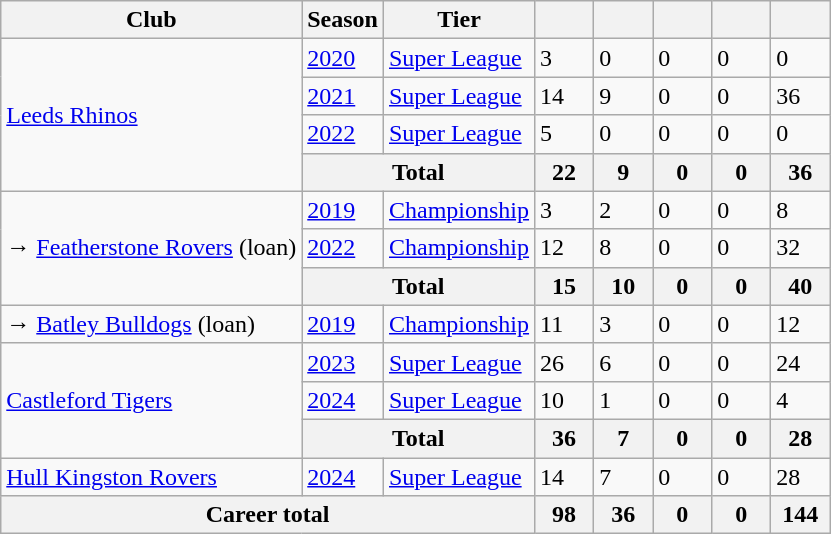<table class="wikitable defaultcenter">
<tr>
<th>Club</th>
<th>Season</th>
<th>Tier</th>
<th style="width:2em;"></th>
<th style="width:2em;"></th>
<th style="width:2em;"></th>
<th style="width:2em;"></th>
<th style="width:2em;"></th>
</tr>
<tr>
<td rowspan="4" style="text-align:left;"> <a href='#'>Leeds Rhinos</a></td>
<td><a href='#'>2020</a></td>
<td><a href='#'>Super League</a></td>
<td>3</td>
<td>0</td>
<td>0</td>
<td>0</td>
<td>0</td>
</tr>
<tr>
<td><a href='#'>2021</a></td>
<td><a href='#'>Super League</a></td>
<td>14</td>
<td>9</td>
<td>0</td>
<td>0</td>
<td>36</td>
</tr>
<tr>
<td><a href='#'>2022</a></td>
<td><a href='#'>Super League</a></td>
<td>5</td>
<td>0</td>
<td>0</td>
<td>0</td>
<td>0</td>
</tr>
<tr>
<th colspan="2">Total</th>
<th>22</th>
<th>9</th>
<th>0</th>
<th>0</th>
<th>36</th>
</tr>
<tr>
<td rowspan="3" style="text-align:left;">→  <a href='#'>Featherstone Rovers</a> (loan)</td>
<td><a href='#'>2019</a></td>
<td><a href='#'>Championship</a></td>
<td>3</td>
<td>2</td>
<td>0</td>
<td>0</td>
<td>8</td>
</tr>
<tr>
<td><a href='#'>2022</a></td>
<td><a href='#'>Championship</a></td>
<td>12</td>
<td>8</td>
<td>0</td>
<td>0</td>
<td>32</td>
</tr>
<tr>
<th colspan="2">Total</th>
<th>15</th>
<th>10</th>
<th>0</th>
<th>0</th>
<th>40</th>
</tr>
<tr>
<td style="text-align:left;">→  <a href='#'>Batley Bulldogs</a> (loan)</td>
<td><a href='#'>2019</a></td>
<td><a href='#'>Championship</a></td>
<td>11</td>
<td>3</td>
<td>0</td>
<td>0</td>
<td>12</td>
</tr>
<tr>
<td rowspan="3" style="text-align:left;"> <a href='#'>Castleford Tigers</a></td>
<td><a href='#'>2023</a></td>
<td><a href='#'>Super League</a></td>
<td>26</td>
<td>6</td>
<td>0</td>
<td>0</td>
<td>24</td>
</tr>
<tr>
<td><a href='#'>2024</a></td>
<td><a href='#'>Super League</a></td>
<td>10</td>
<td>1</td>
<td>0</td>
<td>0</td>
<td>4</td>
</tr>
<tr>
<th colspan="2">Total</th>
<th>36</th>
<th>7</th>
<th>0</th>
<th>0</th>
<th>28</th>
</tr>
<tr>
<td style="text-align:left;"> <a href='#'>Hull Kingston Rovers</a></td>
<td><a href='#'>2024</a></td>
<td><a href='#'>Super League</a></td>
<td>14</td>
<td>7</td>
<td>0</td>
<td>0</td>
<td>28</td>
</tr>
<tr>
<th colspan="3">Career total</th>
<th>98</th>
<th>36</th>
<th>0</th>
<th>0</th>
<th>144</th>
</tr>
</table>
